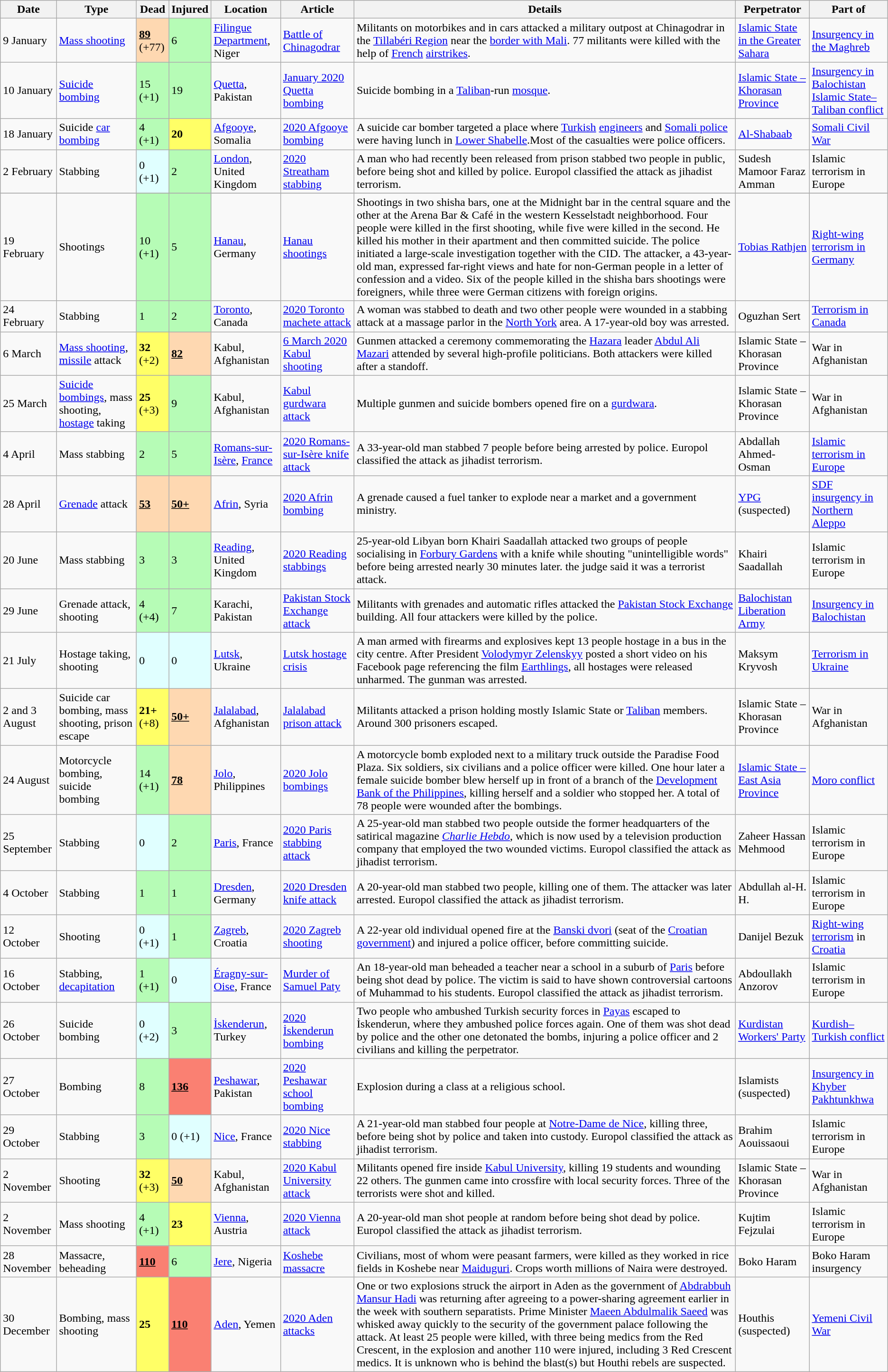<table class="wikitable sortable" id="terrorIncidents2020">
<tr>
<th>Date</th>
<th>Type</th>
<th data-sort-type="number">Dead</th>
<th data-sort-type="number">Injured</th>
<th>Location</th>
<th>Article</th>
<th class="unsortable">Details</th>
<th>Perpetrator</th>
<th>Part of<br></th>
</tr>
<tr>
<td>9 January</td>
<td><a href='#'>Mass shooting</a></td>
<td style="background:#FED8B1;text-align:left"><u><strong>89</strong></u> (+77)</td>
<td style="background:#b6fcb6;text-align:left">6</td>
<td><a href='#'>Filingue Department</a>, Niger</td>
<td><a href='#'>Battle of Chinagodrar</a></td>
<td>Militants on motorbikes and in cars attacked a military outpost at Chinagodrar in the <a href='#'>Tillabéri Region</a> near the <a href='#'>border with Mali</a>. 77 militants were killed with the help of <a href='#'>French</a> <a href='#'>airstrikes</a>.</td>
<td><a href='#'>Islamic State in the Greater Sahara</a></td>
<td><a href='#'>Insurgency in the Maghreb</a></td>
</tr>
<tr>
<td>10 January</td>
<td><a href='#'>Suicide bombing</a></td>
<td style="background:#b6fcb6;text-align:left">15 (+1)</td>
<td style="background:#b6fcb6;text-align:left">19</td>
<td><a href='#'>Quetta</a>, Pakistan</td>
<td><a href='#'>January 2020 Quetta bombing</a></td>
<td>Suicide bombing in a <a href='#'>Taliban</a>-run <a href='#'>mosque</a>.</td>
<td><a href='#'>Islamic State – Khorasan Province</a></td>
<td><a href='#'>Insurgency in Balochistan</a><br><a href='#'>Islamic State–Taliban conflict</a></td>
</tr>
<tr>
<td>18 January</td>
<td>Suicide <a href='#'>car bombing</a></td>
<td style="background:#b6fcb6;text-align:left">4 (+1)</td>
<td style="background:#FFFF66;text-align:left"><strong>20</strong></td>
<td><a href='#'>Afgooye</a>, Somalia</td>
<td><a href='#'>2020 Afgooye bombing</a></td>
<td>A suicide car bomber targeted a place where <a href='#'>Turkish</a> <a href='#'>engineers</a> and <a href='#'>Somali police</a> were having lunch in <a href='#'>Lower Shabelle</a>.Most of the casualties were police officers.</td>
<td><a href='#'>Al-Shabaab</a></td>
<td><a href='#'>Somali Civil War</a></td>
</tr>
<tr>
<td>2 February</td>
<td>Stabbing</td>
<td style="background:#E0FFFF;text-align:left">0 (+1)</td>
<td style="background:#B6FCB6;text-align:left">2</td>
<td><a href='#'>London</a>, United Kingdom</td>
<td><a href='#'>2020 Streatham stabbing</a></td>
<td>A man who had recently been released from prison stabbed two people in public, before being shot and killed by police. Europol classified the attack as jihadist terrorism.</td>
<td>Sudesh Mamoor Faraz Amman</td>
<td>Islamic terrorism in Europe</td>
</tr>
<tr>
</tr>
<tr>
<td>19 February</td>
<td>Shootings</td>
<td style="background:#B6FCB6;text-align:left">10 (+1)</td>
<td style="background:#B6FCB6;text-align:left">5</td>
<td><a href='#'>Hanau</a>, Germany</td>
<td><a href='#'>Hanau shootings</a></td>
<td>Shootings in two shisha bars, one at the Midnight bar in the central square and the other at the Arena Bar & Café in the western Kesselstadt neighborhood. Four people were killed in the first shooting, while five were killed in the second. He killed his mother in their apartment and then committed suicide. The police initiated a large-scale investigation together with the CID. The attacker, a 43-year-old man, expressed far-right views and hate for non-German people in a letter of confession and a video. Six of the people killed in the shisha bars shootings were foreigners, while three were German citizens with foreign origins.</td>
<td><a href='#'>Tobias Rathjen</a></td>
<td><a href='#'>Right-wing terrorism in Germany</a></td>
</tr>
<tr>
<td>24 February</td>
<td>Stabbing</td>
<td style="background:#B6FCB6;text-align:left">1</td>
<td style="background:#B6FCB6;text-align:left">2</td>
<td><a href='#'>Toronto</a>, Canada</td>
<td><a href='#'>2020 Toronto machete attack</a></td>
<td>A woman was stabbed to death and two other people were wounded in a stabbing attack at a massage parlor in the <a href='#'>North York</a> area. A 17-year-old boy was arrested.</td>
<td>Oguzhan Sert</td>
<td><a href='#'>Terrorism in Canada</a></td>
</tr>
<tr>
<td>6 March</td>
<td><a href='#'>Mass shooting</a>, <a href='#'>missile</a> attack</td>
<td style="background:#FFFF66;text-align:left"><strong>32</strong> (+2)</td>
<td style="background:#FED8B1;text-align:left"><u><strong>82</strong></u></td>
<td>Kabul, Afghanistan</td>
<td><a href='#'>6 March 2020 Kabul shooting</a></td>
<td>Gunmen attacked a ceremony commemorating the <a href='#'>Hazara</a> leader <a href='#'>Abdul Ali Mazari</a> attended by several high-profile politicians. Both attackers were killed after a standoff.</td>
<td>Islamic State – Khorasan Province</td>
<td>War in Afghanistan</td>
</tr>
<tr>
<td>25 March</td>
<td><a href='#'>Suicide</a> <a href='#'>bombings</a>, mass shooting, <a href='#'>hostage</a> taking</td>
<td style="background:#FFFF66;text-align:left"><strong>25</strong> (+3)</td>
<td style="background:#B6FCB6;text-align:left">9</td>
<td>Kabul, Afghanistan</td>
<td><a href='#'>Kabul gurdwara attack</a></td>
<td>Multiple gunmen and suicide bombers opened fire on a <a href='#'>gurdwara</a>.</td>
<td>Islamic State – Khorasan Province</td>
<td>War in Afghanistan</td>
</tr>
<tr>
<td>4 April</td>
<td>Mass stabbing</td>
<td style="background:#B6FCB6;text-align:left">2</td>
<td style="background:#B6FCB6;text-align:left">5</td>
<td><a href='#'>Romans-sur-Isère</a>, <a href='#'>France</a></td>
<td><a href='#'>2020 Romans-sur-Isère knife attack</a></td>
<td>A 33-year-old man stabbed 7 people before being arrested by police. Europol classified the attack as jihadist terrorism.</td>
<td>Abdallah Ahmed-Osman</td>
<td><a href='#'>Islamic terrorism in Europe</a></td>
</tr>
<tr>
<td>28 April</td>
<td><a href='#'>Grenade</a> attack</td>
<td style="background:#FED8B1;text-align:left"><u><strong>53</strong></u></td>
<td style="background:#FED8B1;text-align:left"><u><strong>50+</strong></u></td>
<td><a href='#'>Afrin</a>, Syria</td>
<td><a href='#'>2020 Afrin bombing</a></td>
<td>A grenade caused a fuel tanker to explode near a market and a government ministry.</td>
<td><a href='#'>YPG</a> (suspected)</td>
<td><a href='#'>SDF insurgency in Northern Aleppo</a></td>
</tr>
<tr>
<td>20 June</td>
<td>Mass stabbing</td>
<td style="background:#B6FCB6;text-align:left">3</td>
<td style="background:#B6FCB6;text-align:left">3</td>
<td><a href='#'>Reading</a>, United Kingdom</td>
<td><a href='#'>2020 Reading stabbings</a></td>
<td>25-year-old Libyan born Khairi Saadallah attacked two groups of people socialising in <a href='#'>Forbury Gardens</a> with a knife while shouting "unintelligible words" before being arrested nearly 30 minutes later. the judge said it was a terrorist attack.</td>
<td>Khairi Saadallah</td>
<td>Islamic terrorism in Europe</td>
</tr>
<tr>
<td>29 June</td>
<td>Grenade attack, shooting</td>
<td style="background:#B6FCB6;text-align:left">4 (+4)</td>
<td style="background:#B6FCB6;text-align:left">7</td>
<td>Karachi, Pakistan</td>
<td><a href='#'>Pakistan Stock Exchange attack</a></td>
<td>Militants with grenades and automatic rifles attacked the <a href='#'>Pakistan Stock Exchange</a> building. All four attackers were killed by the police.</td>
<td><a href='#'>Balochistan Liberation Army</a></td>
<td><a href='#'>Insurgency in Balochistan</a></td>
</tr>
<tr>
<td>21 July</td>
<td>Hostage taking, shooting</td>
<td style="background:#E0FFFF;text-align:left">0</td>
<td style="background:#E0FFFF;text-align:left">0</td>
<td><a href='#'>Lutsk</a>, Ukraine</td>
<td><a href='#'>Lutsk hostage crisis</a></td>
<td>A man armed with firearms and explosives kept 13 people hostage in a bus in the city centre. After President <a href='#'>Volodymyr Zelenskyy</a> posted a short video on his Facebook page referencing the film <a href='#'>Earthlings</a>, all hostages were released unharmed. The gunman was arrested.</td>
<td>Maksym Kryvosh</td>
<td><a href='#'>Terrorism in Ukraine</a></td>
</tr>
<tr>
<td>2 and 3 August</td>
<td>Suicide car bombing, mass shooting, prison escape</td>
<td style="background:#FFFF66;text-align:left"><strong>21+</strong> (+8)</td>
<td style="background:#FED8B1;text-align:left"><u><strong>50+</strong></u></td>
<td><a href='#'>Jalalabad</a>, Afghanistan</td>
<td><a href='#'>Jalalabad prison attack</a></td>
<td>Militants attacked a prison holding mostly Islamic State or <a href='#'>Taliban</a> members. Around 300 prisoners escaped.</td>
<td>Islamic State – Khorasan Province</td>
<td>War in Afghanistan</td>
</tr>
<tr>
<td>24 August</td>
<td>Motorcycle bombing, suicide bombing</td>
<td style="background:#B6FCB6;text-align:left">14 (+1)</td>
<td style="background:#FED8B1;text-align:left"><u><strong>78</strong></u></td>
<td><a href='#'>Jolo</a>, Philippines</td>
<td><a href='#'>2020 Jolo bombings</a></td>
<td>A motorcycle bomb exploded next to a military truck outside the Paradise Food Plaza. Six soldiers, six civilians and a police officer were killed. One hour later a female suicide bomber blew herself up in front of a branch of the <a href='#'>Development Bank of the Philippines</a>, killing herself and a soldier who stopped her. A total of 78 people were wounded after the bombings.</td>
<td><a href='#'>Islamic State – East Asia Province</a></td>
<td><a href='#'>Moro conflict</a></td>
</tr>
<tr>
<td>25 September</td>
<td>Stabbing</td>
<td style="background:#E0FFFF;text-align:left">0</td>
<td style="background:#B6FCB6;text-align:left">2</td>
<td><a href='#'>Paris</a>, France</td>
<td><a href='#'>2020 Paris stabbing attack</a></td>
<td>A 25-year-old man stabbed two people outside the former headquarters of the satirical magazine <em><a href='#'>Charlie Hebdo</a></em>, which is now used by a television production company that employed the two wounded victims. Europol classified the attack as jihadist terrorism.</td>
<td>Zaheer Hassan Mehmood</td>
<td>Islamic terrorism in Europe</td>
</tr>
<tr>
<td>4 October</td>
<td>Stabbing</td>
<td style="background:#B6FCB6;text-align:left">1</td>
<td style="background:#B6FCB6;text-align:left">1</td>
<td><a href='#'>Dresden</a>, Germany</td>
<td><a href='#'>2020 Dresden knife attack</a></td>
<td>A 20-year-old man stabbed two people, killing one of them. The attacker was later arrested. Europol classified the attack as jihadist terrorism.</td>
<td>Abdullah al-H. H.</td>
<td>Islamic terrorism in Europe</td>
</tr>
<tr>
<td>12 October</td>
<td>Shooting</td>
<td style="background:#E0FFFF;text-align:left">0 (+1)</td>
<td style="background:#B6FCB6;text-align:left">1</td>
<td><a href='#'>Zagreb</a>, Croatia</td>
<td><a href='#'>2020 Zagreb shooting</a></td>
<td>A 22-year old individual opened fire at the <a href='#'>Banski dvori</a> (seat of the <a href='#'>Croatian government</a>) and injured a police officer, before committing suicide.</td>
<td>Danijel Bezuk</td>
<td><a href='#'>Right-wing terrorism</a> in <a href='#'>Croatia</a></td>
</tr>
<tr>
<td>16 October</td>
<td>Stabbing, <a href='#'>decapitation</a></td>
<td style="background:#B6FCB6;text-align:left">1 (+1)</td>
<td style="background:#E0FFFF;text-align:left">0</td>
<td><a href='#'>Éragny-sur-Oise</a>, France</td>
<td><a href='#'>Murder of Samuel Paty</a></td>
<td>An 18-year-old man beheaded a teacher near a school in a suburb of <a href='#'>Paris</a> before being shot dead by police. The victim is said to have shown controversial cartoons of Muhammad to his students. Europol classified the attack as jihadist terrorism.</td>
<td>Abdoullakh Anzorov</td>
<td>Islamic terrorism in Europe</td>
</tr>
<tr>
<td>26 October</td>
<td>Suicide bombing</td>
<td style="background:#E0FFFF;text-align:left">0 (+2)</td>
<td style="background:#b6fcb6;text-align:left">3</td>
<td><a href='#'>İskenderun</a>, Turkey</td>
<td><a href='#'>2020 İskenderun bombing</a></td>
<td>Two people who ambushed Turkish security forces in <a href='#'>Payas</a> escaped to İskenderun, where they ambushed police forces again. One of them was shot dead by police and the other one detonated the bombs, injuring a police officer and 2 civilians and killing the perpetrator.</td>
<td><a href='#'>Kurdistan Workers' Party</a></td>
<td><a href='#'>Kurdish–Turkish conflict</a></td>
</tr>
<tr>
<td>27 October</td>
<td>Bombing</td>
<td style="background:#B6FCB6;text-align:left">8</td>
<td style="background:#FA8072;text-align:left"><u><strong>136</strong></u></td>
<td><a href='#'>Peshawar</a>, Pakistan</td>
<td><a href='#'>2020 Peshawar school bombing</a></td>
<td>Explosion during a class at a religious school.</td>
<td>Islamists (suspected)</td>
<td><a href='#'>Insurgency in Khyber Pakhtunkhwa</a></td>
</tr>
<tr>
<td>29 October</td>
<td>Stabbing</td>
<td style="background:#B6FCB6;text-align:left">3</td>
<td style="background:#E0FFFF;text-align:left">0 (+1)</td>
<td><a href='#'>Nice</a>, France</td>
<td><a href='#'>2020 Nice stabbing</a></td>
<td>A 21-year-old man stabbed four people at <a href='#'>Notre-Dame de Nice</a>, killing three, before being shot by police and taken into custody. Europol classified the attack as jihadist terrorism.</td>
<td>Brahim Aouissaoui</td>
<td>Islamic terrorism in Europe</td>
</tr>
<tr>
<td>2 November</td>
<td>Shooting</td>
<td style="background:#FFFF66;text-align:left"><strong>32</strong> (+3)</td>
<td style="background:#FED8B1;text-align:left"><u><strong>50</strong></u></td>
<td>Kabul, Afghanistan</td>
<td><a href='#'>2020 Kabul University attack</a></td>
<td>Militants opened fire inside <a href='#'>Kabul University</a>, killing 19 students and wounding 22 others. The gunmen came into crossfire with local security forces. Three of the terrorists were shot and killed.</td>
<td>Islamic State – Khorasan Province</td>
<td>War in Afghanistan</td>
</tr>
<tr>
<td>2 November</td>
<td>Mass shooting</td>
<td style="background:#B6FCB6;text-align:left">4 (+1)</td>
<td style="background:#FFFF66;text-align:left"><strong>23</strong></td>
<td><a href='#'>Vienna</a>, Austria</td>
<td><a href='#'>2020 Vienna attack</a></td>
<td>A 20-year-old man shot people at random before being shot dead by police. Europol classified the attack as jihadist terrorism.</td>
<td>Kujtim Fejzulai</td>
<td>Islamic terrorism in Europe</td>
</tr>
<tr>
<td>28 November</td>
<td>Massacre, beheading</td>
<td style="background:#FA8072;text-align:left"><u><strong>110</strong></u></td>
<td style="background:#B6FCB6;text-align:left">6</td>
<td><a href='#'>Jere</a>, Nigeria</td>
<td><a href='#'>Koshebe massacre</a></td>
<td>Civilians, most of whom were peasant farmers, were killed as they worked in rice fields in Koshebe near <a href='#'>Maiduguri</a>. Crops worth millions of Naira were destroyed.</td>
<td>Boko Haram</td>
<td>Boko Haram insurgency<br></td>
</tr>
<tr>
<td>30 December</td>
<td>Bombing, mass shooting</td>
<td style="background:#FFFF66;text-align:left"><strong>25</strong></td>
<td style="background:#FA8072;text-align:left"><u><strong>110</strong></u></td>
<td><a href='#'>Aden</a>, Yemen</td>
<td><a href='#'>2020 Aden attacks</a></td>
<td>One or two explosions struck the airport in Aden as the government of <a href='#'>Abdrabbuh Mansur Hadi</a> was returning after agreeing to a power-sharing agreement earlier in the week with southern separatists. Prime Minister <a href='#'>Maeen Abdulmalik Saeed</a> was whisked away quickly to the security of the government palace following the attack. At least 25 people were killed, with three being medics from the Red Crescent, in the explosion and another 110 were injured, including 3 Red Crescent medics. It is unknown who is behind the blast(s) but Houthi rebels are suspected.</td>
<td>Houthis (suspected)</td>
<td><a href='#'>Yemeni Civil War</a></td>
</tr>
</table>
